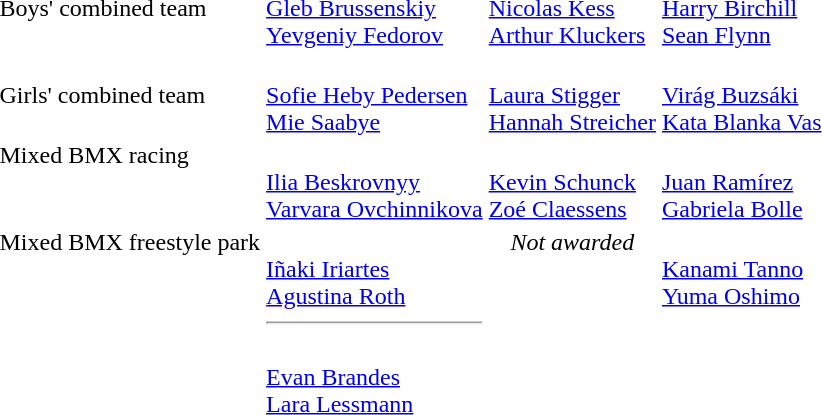<table>
<tr>
<td>Boys' combined team<br></td>
<td><br><a href='#'>Gleb Brussenskiy</a><br><a href='#'>Yevgeniy Fedorov</a></td>
<td><br><a href='#'>Nicolas Kess</a><br><a href='#'>Arthur Kluckers</a></td>
<td><br><a href='#'>Harry Birchill</a><br><a href='#'>Sean Flynn</a></td>
</tr>
<tr>
<td>Girls' combined team<br></td>
<td><br><a href='#'>Sofie Heby Pedersen</a><br><a href='#'>Mie Saabye</a></td>
<td><br><a href='#'>Laura Stigger</a><br><a href='#'>Hannah Streicher</a></td>
<td><br><a href='#'>Virág Buzsáki</a><br><a href='#'>Kata Blanka Vas</a></td>
</tr>
<tr valign="top">
<td>Mixed BMX racing<br></td>
<td><br><a href='#'>Ilia Beskrovnyy</a><br><a href='#'>Varvara Ovchinnikova</a></td>
<td><br><a href='#'>Kevin Schunck</a><br><a href='#'>Zoé Claessens</a></td>
<td><br><a href='#'>Juan Ramírez</a><br><a href='#'>Gabriela Bolle</a></td>
</tr>
<tr valign="top">
<td>Mixed BMX freestyle park<br></td>
<td><br><a href='#'>Iñaki Iriartes</a><br><a href='#'>Agustina Roth</a><hr><br><a href='#'>Evan Brandes</a><br><a href='#'>Lara Lessmann</a></td>
<td align="center"><em>Not awarded</em></td>
<td><br><a href='#'>Kanami Tanno</a><br><a href='#'>Yuma Oshimo</a></td>
</tr>
</table>
